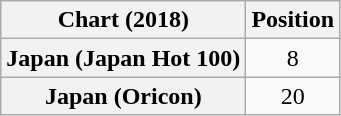<table class="wikitable sortable plainrowheaders" style="text-align:center">
<tr>
<th scope="col">Chart (2018)</th>
<th scope="col">Position</th>
</tr>
<tr>
<th scope="row">Japan (Japan Hot 100)</th>
<td>8</td>
</tr>
<tr>
<th scope="row">Japan (Oricon)</th>
<td>20</td>
</tr>
</table>
